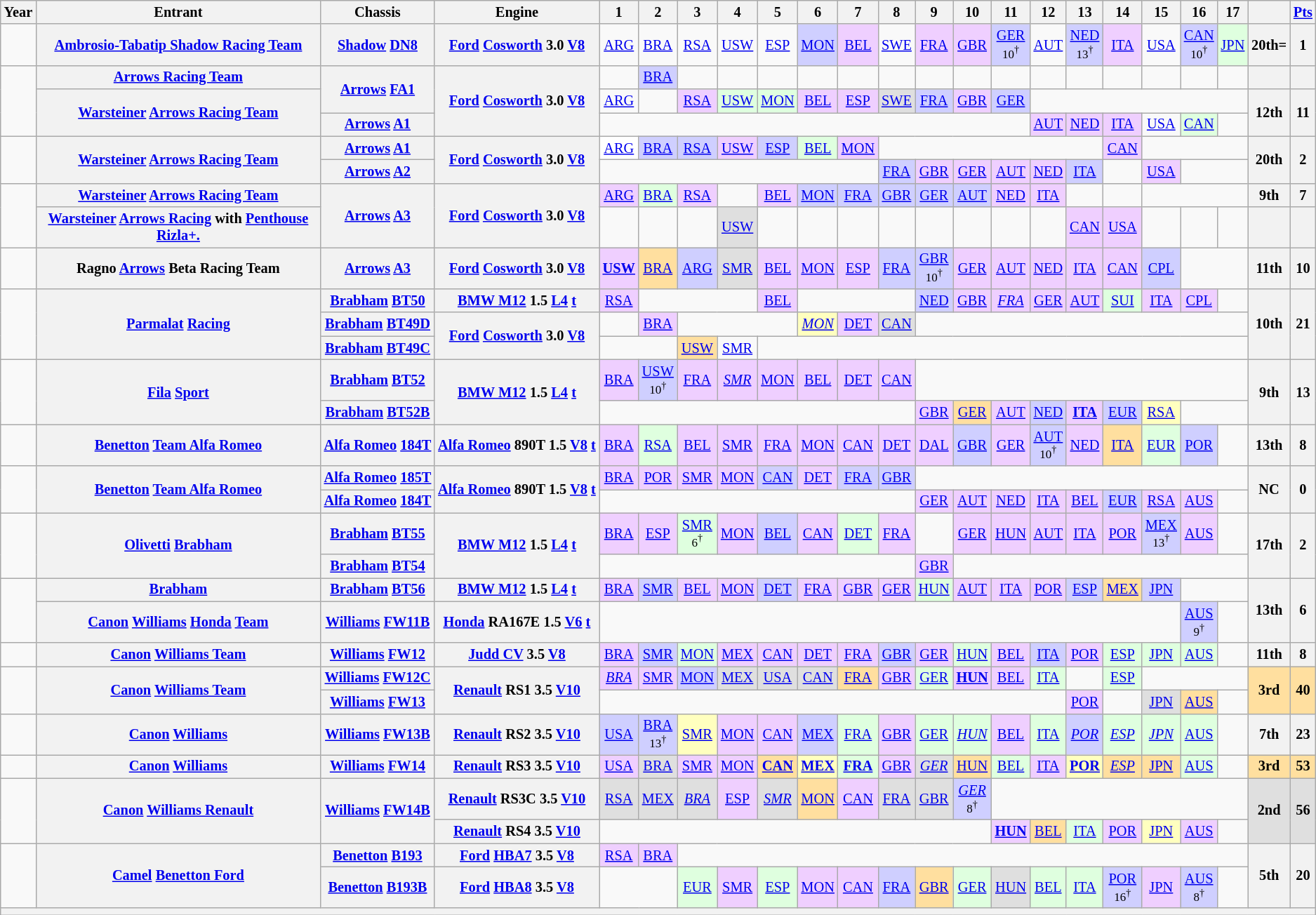<table class="wikitable" style="text-align:center; font-size:85%">
<tr>
<th>Year</th>
<th>Entrant</th>
<th>Chassis</th>
<th>Engine</th>
<th>1</th>
<th>2</th>
<th>3</th>
<th>4</th>
<th>5</th>
<th>6</th>
<th>7</th>
<th>8</th>
<th>9</th>
<th>10</th>
<th>11</th>
<th>12</th>
<th>13</th>
<th>14</th>
<th>15</th>
<th>16</th>
<th>17</th>
<th></th>
<th><a href='#'>Pts</a></th>
</tr>
<tr>
<td></td>
<th nowrap><a href='#'>Ambrosio-Tabatip Shadow Racing Team</a></th>
<th nowrap><a href='#'>Shadow</a> <a href='#'>DN8</a></th>
<th nowrap><a href='#'>Ford</a> <a href='#'>Cosworth</a> 3.0 <a href='#'>V8</a></th>
<td><a href='#'>ARG</a></td>
<td><a href='#'>BRA</a></td>
<td><a href='#'>RSA</a></td>
<td><a href='#'>USW</a></td>
<td><a href='#'>ESP</a></td>
<td style="background:#cfcfff;"><a href='#'>MON</a><br></td>
<td style="background:#efcfff;"><a href='#'>BEL</a><br></td>
<td><a href='#'>SWE</a></td>
<td style="background:#efcfff;"><a href='#'>FRA</a><br></td>
<td style="background:#efcfff;"><a href='#'>GBR</a><br></td>
<td style="background:#cfcfff;"><a href='#'>GER</a><br><small>10<sup>†</sup></small></td>
<td><a href='#'>AUT</a></td>
<td style="background:#cfcfff;"><a href='#'>NED</a><br><small>13<sup>†</sup></small></td>
<td style="background:#efcfff;"><a href='#'>ITA</a><br></td>
<td><a href='#'>USA</a></td>
<td style="background:#cfcfff;"><a href='#'>CAN</a><br><small>10<sup>†</sup></small></td>
<td style="background:#dfffdf;"><a href='#'>JPN</a><br></td>
<th>20th=</th>
<th>1</th>
</tr>
<tr>
<td rowspan="3"></td>
<th><a href='#'>Arrows Racing Team</a></th>
<th rowspan="2"><a href='#'>Arrows</a> <a href='#'>FA1</a></th>
<th rowspan="3"><a href='#'>Ford</a> <a href='#'>Cosworth</a> 3.0 <a href='#'>V8</a></th>
<td></td>
<td style="background:#cfcfff;"><a href='#'>BRA</a><br></td>
<td></td>
<td></td>
<td></td>
<td></td>
<td></td>
<td></td>
<td></td>
<td></td>
<td></td>
<td></td>
<td></td>
<td></td>
<td></td>
<td></td>
<td></td>
<th></th>
<th></th>
</tr>
<tr>
<th rowspan="2" nowrap=""><a href='#'>Warsteiner</a> <a href='#'>Arrows Racing Team</a></th>
<td><a href='#'>ARG</a></td>
<td></td>
<td style="background:#efcfff;"><a href='#'>RSA</a><br></td>
<td style="background:#dfffdf;"><a href='#'>USW</a><br></td>
<td style="background:#dfffdf;"><a href='#'>MON</a><br></td>
<td style="background:#efcfff;"><a href='#'>BEL</a><br></td>
<td style="background:#efcfff;"><a href='#'>ESP</a><br></td>
<td style="background:#dfdfdf;"><a href='#'>SWE</a><br></td>
<td style="background:#cfcfff;"><a href='#'>FRA</a><br></td>
<td style="background:#efcfff;"><a href='#'>GBR</a><br></td>
<td style="background:#cfcfff;"><a href='#'>GER</a><br></td>
<td colspan="6"></td>
<th rowspan="2">12th</th>
<th rowspan="2">11</th>
</tr>
<tr>
<th nowrap><a href='#'>Arrows</a> <a href='#'>A1</a></th>
<td colspan=11></td>
<td style="background:#efcfff;"><a href='#'>AUT</a><br></td>
<td style="background:#efcfff;"><a href='#'>NED</a><br></td>
<td style="background:#efcfff;"><a href='#'>ITA</a><br></td>
<td><a href='#'>USA</a></td>
<td style="background:#dfffdf;"><a href='#'>CAN</a><br></td>
<td></td>
</tr>
<tr>
<td rowspan=2></td>
<th rowspan=2 nowrap><a href='#'>Warsteiner</a> <a href='#'>Arrows Racing Team</a></th>
<th nowrap><a href='#'>Arrows</a> <a href='#'>A1</a></th>
<th rowspan=2 nowrap><a href='#'>Ford</a> <a href='#'>Cosworth</a> 3.0 <a href='#'>V8</a></th>
<td style="background:#fff;"><a href='#'>ARG</a><br></td>
<td style="background:#cfcfff;"><a href='#'>BRA</a><br></td>
<td style="background:#cfcfff;"><a href='#'>RSA</a><br></td>
<td style="background:#efcfff;"><a href='#'>USW</a><br></td>
<td style="background:#cfcfff;"><a href='#'>ESP</a><br></td>
<td style="background:#dfffdf;"><a href='#'>BEL</a><br></td>
<td style="background:#efcfff;"><a href='#'>MON</a><br></td>
<td colspan=6></td>
<td style="background:#efcfff;"><a href='#'>CAN</a><br></td>
<td colspan=3></td>
<th rowspan=2>20th</th>
<th rowspan=2>2</th>
</tr>
<tr>
<th nowrap><a href='#'>Arrows</a> <a href='#'>A2</a></th>
<td colspan=7></td>
<td style="background:#cfcfff;"><a href='#'>FRA</a><br></td>
<td style="background:#efcfff;"><a href='#'>GBR</a><br></td>
<td style="background:#efcfff;"><a href='#'>GER</a><br></td>
<td style="background:#efcfff;"><a href='#'>AUT</a><br></td>
<td style="background:#efcfff;"><a href='#'>NED</a><br></td>
<td style="background:#cfcfff;"><a href='#'>ITA</a><br></td>
<td></td>
<td style="background:#efcfff;"><a href='#'>USA</a><br></td>
<td colspan=2></td>
</tr>
<tr>
<td rowspan="2"></td>
<th nowrap><a href='#'>Warsteiner</a> <a href='#'>Arrows Racing Team</a></th>
<th rowspan="2" nowrap=""><a href='#'>Arrows</a> <a href='#'>A3</a></th>
<th rowspan="2" nowrap=""><a href='#'>Ford</a> <a href='#'>Cosworth</a> 3.0 <a href='#'>V8</a></th>
<td style="background:#efcfff;"><a href='#'>ARG</a><br></td>
<td style="background:#dfffdf;"><a href='#'>BRA</a><br></td>
<td style="background:#efcfff;"><a href='#'>RSA</a><br></td>
<td></td>
<td style="background:#efcfff;"><a href='#'>BEL</a><br></td>
<td style="background:#cfcfff;"><a href='#'>MON</a><br></td>
<td style="background:#cfcfff;"><a href='#'>FRA</a><br></td>
<td style="background:#cfcfff;"><a href='#'>GBR</a><br></td>
<td style="background:#cfcfff;"><a href='#'>GER</a><br></td>
<td style="background:#cfcfff;"><a href='#'>AUT</a><br></td>
<td style="background:#efcfff;"><a href='#'>NED</a><br></td>
<td style="background:#efcfff;"><a href='#'>ITA</a><br></td>
<td></td>
<td></td>
<td colspan=3></td>
<th>9th</th>
<th>7</th>
</tr>
<tr>
<th><a href='#'>Warsteiner</a> <a href='#'>Arrows Racing</a> with <a href='#'>Penthouse</a> <a href='#'>Rizla+.</a></th>
<td></td>
<td></td>
<td></td>
<td style="background:#dfdfdf;"><a href='#'>USW</a><br></td>
<td></td>
<td></td>
<td></td>
<td></td>
<td></td>
<td></td>
<td></td>
<td></td>
<td style="background:#efcfff;"><a href='#'>CAN</a><br></td>
<td style="background:#efcfff;"><a href='#'>USA</a><br></td>
<td></td>
<td></td>
<td></td>
<th></th>
<th></th>
</tr>
<tr>
<td></td>
<th nowrap="">Ragno <a href='#'>Arrows</a> Beta Racing Team</th>
<th nowrap=""><a href='#'>Arrows</a> <a href='#'>A3</a></th>
<th nowrap=""><a href='#'>Ford</a> <a href='#'>Cosworth</a> 3.0 <a href='#'>V8</a></th>
<td style="background:#efcfff;"><strong><a href='#'>USW</a></strong><br></td>
<td style="background:#ffdf9f;"><a href='#'>BRA</a><br></td>
<td style="background:#cfcfff;"><a href='#'>ARG</a><br></td>
<td style="background:#dfdfdf;"><a href='#'>SMR</a><br></td>
<td style="background:#efcfff;"><a href='#'>BEL</a><br></td>
<td style="background:#efcfff;"><a href='#'>MON</a><br></td>
<td style="background:#efcfff;"><a href='#'>ESP</a><br></td>
<td style="background:#cfcfff;"><a href='#'>FRA</a><br></td>
<td style="background:#cfcfff;"><a href='#'>GBR</a><br><small>10<sup>†</sup></small></td>
<td style="background:#efcfff;"><a href='#'>GER</a><br></td>
<td style="background:#efcfff;"><a href='#'>AUT</a><br></td>
<td style="background:#efcfff;"><a href='#'>NED</a><br></td>
<td style="background:#efcfff;"><a href='#'>ITA</a><br></td>
<td style="background:#efcfff;"><a href='#'>CAN</a><br></td>
<td style="background:#cfcfff;"><a href='#'>CPL</a><br></td>
<td colspan="2"></td>
<th>11th</th>
<th>10</th>
</tr>
<tr>
<td rowspan="3"></td>
<th rowspan="3" nowrap=""><a href='#'>Parmalat</a> <a href='#'>Racing</a></th>
<th nowrap=""><a href='#'>Brabham</a> <a href='#'>BT50</a></th>
<th nowrap=""><a href='#'>BMW M12</a> 1.5 <a href='#'>L4</a> <a href='#'>t</a></th>
<td style="background:#efcfff;"><a href='#'>RSA</a><br></td>
<td colspan="3"></td>
<td style="background:#efcfff;"><a href='#'>BEL</a><br></td>
<td colspan="3"></td>
<td style="background:#cfcfff;"><a href='#'>NED</a><br></td>
<td style="background:#efcfff;"><a href='#'>GBR</a><br></td>
<td style="background:#efcfff;"><em><a href='#'>FRA</a></em><br></td>
<td style="background:#efcfff;"><a href='#'>GER</a><br></td>
<td style="background:#efcfff;"><a href='#'>AUT</a><br></td>
<td style="background:#dfffdf;"><a href='#'>SUI</a><br></td>
<td style="background:#efcfff;"><a href='#'>ITA</a><br></td>
<td style="background:#efcfff;"><a href='#'>CPL</a><br></td>
<td></td>
<th rowspan="3">10th</th>
<th rowspan="3">21</th>
</tr>
<tr>
<th nowrap><a href='#'>Brabham</a> <a href='#'>BT49D</a></th>
<th rowspan=2 nowrap><a href='#'>Ford</a> <a href='#'>Cosworth</a> 3.0 <a href='#'>V8</a></th>
<td></td>
<td style="background:#efcfff;"><a href='#'>BRA</a><br></td>
<td colspan=3></td>
<td style="background:#ffffbf;"><em><a href='#'>MON</a></em><br></td>
<td style="background:#efcfff;"><a href='#'>DET</a><br></td>
<td style="background:#dfdfdf;"><a href='#'>CAN</a><br></td>
<td colspan=9></td>
</tr>
<tr>
<th nowrap><a href='#'>Brabham</a> <a href='#'>BT49C</a></th>
<td colspan=2></td>
<td style="background:#ffdf9f;"><a href='#'>USW</a><br></td>
<td><a href='#'>SMR</a></td>
<td colspan=13></td>
</tr>
<tr>
<td rowspan=2></td>
<th rowspan=2 nowrap><a href='#'>Fila</a> <a href='#'>Sport</a></th>
<th nowrap><a href='#'>Brabham</a> <a href='#'>BT52</a></th>
<th rowspan=2 nowrap><a href='#'>BMW M12</a> 1.5 <a href='#'>L4</a> <a href='#'>t</a></th>
<td style="background:#efcfff;"><a href='#'>BRA</a><br></td>
<td style="background:#cfcfff;"><a href='#'>USW</a><br><small>10<sup>†</sup></small></td>
<td style="background:#efcfff;"><a href='#'>FRA</a><br></td>
<td style="background:#efcfff;"><em><a href='#'>SMR</a></em><br></td>
<td style="background:#efcfff;"><a href='#'>MON</a><br></td>
<td style="background:#efcfff;"><a href='#'>BEL</a><br></td>
<td style="background:#efcfff;"><a href='#'>DET</a><br></td>
<td style="background:#efcfff;"><a href='#'>CAN</a><br></td>
<td colspan=9></td>
<th rowspan=2>9th</th>
<th rowspan=2>13</th>
</tr>
<tr>
<th nowrap><a href='#'>Brabham</a> <a href='#'>BT52B</a></th>
<td colspan=8></td>
<td style="background:#efcfff;"><a href='#'>GBR</a><br></td>
<td style="background:#ffdf9f;"><a href='#'>GER</a><br></td>
<td style="background:#efcfff;"><a href='#'>AUT</a><br></td>
<td style="background:#cfcfff;"><a href='#'>NED</a><br></td>
<td style="background:#efcfff;"><strong><a href='#'>ITA</a></strong><br></td>
<td style="background:#cfcfff;"><a href='#'>EUR</a><br></td>
<td style="background:#ffffbf;"><a href='#'>RSA</a><br></td>
<td colspan=2></td>
</tr>
<tr>
<td></td>
<th nowrap><a href='#'>Benetton</a> <a href='#'>Team Alfa Romeo</a></th>
<th nowrap><a href='#'>Alfa Romeo</a> <a href='#'>184T</a></th>
<th nowrap><a href='#'>Alfa Romeo</a> 890T 1.5 <a href='#'>V8</a> <a href='#'>t</a></th>
<td style="background:#efcfff;"><a href='#'>BRA</a><br></td>
<td style="background:#dfffdf;"><a href='#'>RSA</a><br></td>
<td style="background:#efcfff;"><a href='#'>BEL</a><br></td>
<td style="background:#efcfff;"><a href='#'>SMR</a><br></td>
<td style="background:#efcfff;"><a href='#'>FRA</a><br></td>
<td style="background:#efcfff;"><a href='#'>MON</a><br></td>
<td style="background:#efcfff;"><a href='#'>CAN</a><br></td>
<td style="background:#efcfff;"><a href='#'>DET</a><br></td>
<td style="background:#efcfff;"><a href='#'>DAL</a><br></td>
<td style="background:#cfcfff;"><a href='#'>GBR</a><br></td>
<td style="background:#efcfff;"><a href='#'>GER</a><br></td>
<td style="background:#cfcfff;"><a href='#'>AUT</a><br><small>10<sup>†</sup></small></td>
<td style="background:#efcfff;"><a href='#'>NED</a><br></td>
<td style="background:#ffdf9f;"><a href='#'>ITA</a><br></td>
<td style="background:#dfffdf;"><a href='#'>EUR</a><br></td>
<td style="background:#cfcfff;"><a href='#'>POR</a><br></td>
<td></td>
<th>13th</th>
<th>8</th>
</tr>
<tr>
<td rowspan=2></td>
<th rowspan=2 nowrap><a href='#'>Benetton</a> <a href='#'>Team Alfa Romeo</a></th>
<th nowrap><a href='#'>Alfa Romeo</a> <a href='#'>185T</a></th>
<th rowspan=2 nowrap><a href='#'>Alfa Romeo</a> 890T 1.5 <a href='#'>V8</a> <a href='#'>t</a></th>
<td style="background:#efcfff;"><a href='#'>BRA</a><br></td>
<td style="background:#efcfff;"><a href='#'>POR</a><br></td>
<td style="background:#efcfff;"><a href='#'>SMR</a><br></td>
<td style="background:#efcfff;"><a href='#'>MON</a><br></td>
<td style="background:#cfcfff;"><a href='#'>CAN</a><br></td>
<td style="background:#efcfff;"><a href='#'>DET</a><br></td>
<td style="background:#cfcfff;"><a href='#'>FRA</a><br></td>
<td style="background:#cfcfff;"><a href='#'>GBR</a><br></td>
<td colspan=9></td>
<th rowspan=2>NC</th>
<th rowspan=2>0</th>
</tr>
<tr>
<th nowrap><a href='#'>Alfa Romeo</a> <a href='#'>184T</a></th>
<td colspan=8></td>
<td style="background:#efcfff;"><a href='#'>GER</a><br></td>
<td style="background:#efcfff;"><a href='#'>AUT</a><br></td>
<td style="background:#efcfff;"><a href='#'>NED</a><br></td>
<td style="background:#efcfff;"><a href='#'>ITA</a><br></td>
<td style="background:#efcfff;"><a href='#'>BEL</a><br></td>
<td style="background:#cfcfff;"><a href='#'>EUR</a><br></td>
<td style="background:#efcfff;"><a href='#'>RSA</a><br></td>
<td style="background:#efcfff;"><a href='#'>AUS</a><br></td>
<td></td>
</tr>
<tr>
<td rowspan=2></td>
<th rowspan=2 nowrap><a href='#'>Olivetti</a> <a href='#'>Brabham</a></th>
<th nowrap><a href='#'>Brabham</a> <a href='#'>BT55</a></th>
<th rowspan=2 nowrap><a href='#'>BMW M12</a> 1.5 <a href='#'>L4</a> <a href='#'>t</a></th>
<td style="background:#efcfff;"><a href='#'>BRA</a><br></td>
<td style="background:#efcfff;"><a href='#'>ESP</a><br></td>
<td style="background:#dfffdf;"><a href='#'>SMR</a><br><small>6<sup>†</sup></small></td>
<td style="background:#efcfff;"><a href='#'>MON</a><br></td>
<td style="background:#cfcfff;"><a href='#'>BEL</a><br></td>
<td style="background:#efcfff;"><a href='#'>CAN</a><br></td>
<td style="background:#dfffdf;"><a href='#'>DET</a><br></td>
<td style="background:#efcfff;"><a href='#'>FRA</a><br></td>
<td></td>
<td style="background:#efcfff;"><a href='#'>GER</a><br></td>
<td style="background:#efcfff;"><a href='#'>HUN</a><br></td>
<td style="background:#efcfff;"><a href='#'>AUT</a><br></td>
<td style="background:#efcfff;"><a href='#'>ITA</a><br></td>
<td style="background:#efcfff;"><a href='#'>POR</a><br></td>
<td style="background:#cfcfff;"><a href='#'>MEX</a><br><small>13<sup>†</sup></small></td>
<td style="background:#efcfff;"><a href='#'>AUS</a><br></td>
<td></td>
<th rowspan=2>17th</th>
<th rowspan=2>2</th>
</tr>
<tr>
<th nowrap><a href='#'>Brabham</a> <a href='#'>BT54</a></th>
<td colspan=8></td>
<td style="background:#efcfff;"><a href='#'>GBR</a><br></td>
<td colspan=8></td>
</tr>
<tr>
<td rowspan=2></td>
<th nowrap><a href='#'>Brabham</a></th>
<th nowrap><a href='#'>Brabham</a> <a href='#'>BT56</a></th>
<th nowrap><a href='#'>BMW M12</a> 1.5 <a href='#'>L4</a> <a href='#'>t</a></th>
<td style="background:#efcfff;"><a href='#'>BRA</a><br></td>
<td style="background:#cfcfff;"><a href='#'>SMR</a><br></td>
<td style="background:#efcfff;"><a href='#'>BEL</a><br></td>
<td style="background:#efcfff;"><a href='#'>MON</a><br></td>
<td style="background:#cfcfff;"><a href='#'>DET</a><br></td>
<td style="background:#efcfff;"><a href='#'>FRA</a><br></td>
<td style="background:#efcfff;"><a href='#'>GBR</a><br></td>
<td style="background:#efcfff;"><a href='#'>GER</a><br></td>
<td style="background:#dfffdf;"><a href='#'>HUN</a><br></td>
<td style="background:#efcfff;"><a href='#'>AUT</a><br></td>
<td style="background:#efcfff;"><a href='#'>ITA</a><br></td>
<td style="background:#efcfff;"><a href='#'>POR</a><br></td>
<td style="background:#cfcfff;"><a href='#'>ESP</a><br></td>
<td style="background:#ffdf9f;"><a href='#'>MEX</a><br></td>
<td style="background:#cfcfff;"><a href='#'>JPN</a><br></td>
<td colspan=2></td>
<th rowspan=2>13th</th>
<th rowspan=2>6</th>
</tr>
<tr>
<th nowrap><a href='#'>Canon</a> <a href='#'>Williams</a> <a href='#'>Honda</a> <a href='#'>Team</a></th>
<th nowrap><a href='#'>Williams</a> <a href='#'>FW11B</a></th>
<th nowrap><a href='#'>Honda</a> RA167E 1.5 <a href='#'>V6</a> <a href='#'>t</a></th>
<td colspan=15></td>
<td style="background:#cfcfff;"><a href='#'>AUS</a><br><small>9<sup>†</sup></small></td>
<td></td>
</tr>
<tr>
<td></td>
<th nowrap><a href='#'>Canon</a> <a href='#'>Williams Team</a></th>
<th nowrap><a href='#'>Williams</a> <a href='#'>FW12</a></th>
<th nowrap><a href='#'>Judd CV</a> 3.5 <a href='#'>V8</a></th>
<td style="background:#efcfff;"><a href='#'>BRA</a><br></td>
<td style="background:#cfcfff;"><a href='#'>SMR</a><br></td>
<td style="background:#dfffdf;"><a href='#'>MON</a><br></td>
<td style="background:#efcfff;"><a href='#'>MEX</a><br></td>
<td style="background:#efcfff;"><a href='#'>CAN</a><br></td>
<td style="background:#efcfff;"><a href='#'>DET</a><br></td>
<td style="background:#efcfff;"><a href='#'>FRA</a><br></td>
<td style="background:#cfcfff;"><a href='#'>GBR</a><br></td>
<td style="background:#efcfff;"><a href='#'>GER</a><br></td>
<td style="background:#dfffdf;"><a href='#'>HUN</a><br></td>
<td style="background:#efcfff;"><a href='#'>BEL</a><br></td>
<td style="background:#cfcfff;"><a href='#'>ITA</a><br></td>
<td style="background:#efcfff;"><a href='#'>POR</a><br></td>
<td style="background:#dfffdf;"><a href='#'>ESP</a><br></td>
<td style="background:#dfffdf;"><a href='#'>JPN</a><br></td>
<td style="background:#dfffdf;"><a href='#'>AUS</a><br></td>
<td></td>
<th>11th</th>
<th>8</th>
</tr>
<tr>
<td rowspan=2></td>
<th rowspan=2 nowrap><a href='#'>Canon</a> <a href='#'>Williams Team</a></th>
<th nowrap><a href='#'>Williams</a> <a href='#'>FW12C</a></th>
<th rowspan=2 nowrap><a href='#'>Renault</a> RS1 3.5 <a href='#'>V10</a></th>
<td style="background:#efcfff;"><em><a href='#'>BRA</a></em><br></td>
<td style="background:#efcfff;"><a href='#'>SMR</a><br></td>
<td style="background:#cfcfff;"><a href='#'>MON</a><br></td>
<td style="background:#dfdfdf;"><a href='#'>MEX</a><br></td>
<td style="background:#dfdfdf;"><a href='#'>USA</a><br></td>
<td style="background:#dfdfdf;"><a href='#'>CAN</a><br></td>
<td style="background:#ffdf9f;"><a href='#'>FRA</a><br></td>
<td style="background:#efcfff;"><a href='#'>GBR</a><br></td>
<td style="background:#dfffdf;"><a href='#'>GER</a><br></td>
<td style="background:#efcfff;"><strong><a href='#'>HUN</a></strong><br></td>
<td style="background:#efcfff;"><a href='#'>BEL</a><br></td>
<td style="background:#dfffdf;"><a href='#'>ITA</a><br></td>
<td></td>
<td style="background:#dfffdf;"><a href='#'>ESP</a><br></td>
<td colspan=3></td>
<td rowspan=2 style="background:#ffdf9f;"><strong>3rd</strong></td>
<td rowspan=2 style="background:#ffdf9f;"><strong>40</strong></td>
</tr>
<tr>
<th nowrap><a href='#'>Williams</a> <a href='#'>FW13</a></th>
<td colspan=12></td>
<td style="background:#efcfff;"><a href='#'>POR</a><br></td>
<td></td>
<td style="background:#dfdfdf;"><a href='#'>JPN</a><br></td>
<td style="background:#ffdf9f;"><a href='#'>AUS</a><br></td>
<td></td>
</tr>
<tr>
<td></td>
<th nowrap><a href='#'>Canon</a> <a href='#'>Williams</a></th>
<th nowrap><a href='#'>Williams</a> <a href='#'>FW13B</a></th>
<th nowrap><a href='#'>Renault</a> RS2 3.5 <a href='#'>V10</a></th>
<td style="background:#cfcfff;"><a href='#'>USA</a><br></td>
<td style="background:#cfcfff;"><a href='#'>BRA</a><br><small>13<sup>†</sup></small></td>
<td style="background:#ffffbf;"><a href='#'>SMR</a><br></td>
<td style="background:#efcfff;"><a href='#'>MON</a><br></td>
<td style="background:#efcfff;"><a href='#'>CAN</a><br></td>
<td style="background:#cfcfff;"><a href='#'>MEX</a><br></td>
<td style="background:#dfffdf;"><a href='#'>FRA</a><br></td>
<td style="background:#efcfff;"><a href='#'>GBR</a><br></td>
<td style="background:#dfffdf;"><a href='#'>GER</a><br></td>
<td style="background:#dfffdf;"><em><a href='#'>HUN</a></em><br></td>
<td style="background:#efcfff;"><a href='#'>BEL</a><br></td>
<td style="background:#dfffdf;"><a href='#'>ITA</a><br></td>
<td style="background:#cfcfff;"><em><a href='#'>POR</a></em><br></td>
<td style="background:#dfffdf;"><em><a href='#'>ESP</a></em><br></td>
<td style="background:#dfffdf;"><em><a href='#'>JPN</a></em><br></td>
<td style="background:#dfffdf;"><a href='#'>AUS</a><br></td>
<td></td>
<th>7th</th>
<th>23</th>
</tr>
<tr>
<td></td>
<th nowrap><a href='#'>Canon</a> <a href='#'>Williams</a></th>
<th nowrap><a href='#'>Williams</a> <a href='#'>FW14</a></th>
<th nowrap><a href='#'>Renault</a> RS3 3.5 <a href='#'>V10</a></th>
<td style="background:#efcfff;"><a href='#'>USA</a><br></td>
<td style="background:#dfdfdf;"><a href='#'>BRA</a><br></td>
<td style="background:#efcfff;"><a href='#'>SMR</a><br></td>
<td style="background:#efcfff;"><a href='#'>MON</a><br></td>
<td style="background:#ffdf9f;"><strong><a href='#'>CAN</a></strong><br></td>
<td style="background:#ffffbf;"><strong><a href='#'>MEX</a></strong><br></td>
<td style="background:#dfffdf;"><strong><a href='#'>FRA</a></strong><br></td>
<td style="background:#efcfff;"><a href='#'>GBR</a><br></td>
<td style="background:#dfdfdf;"><em><a href='#'>GER</a></em><br></td>
<td style="background:#ffdf9f;"><a href='#'>HUN</a><br></td>
<td style="background:#dfffdf;"><a href='#'>BEL</a><br></td>
<td style="background:#efcfff;"><a href='#'>ITA</a><br></td>
<td style="background:#ffffbf;"><strong><a href='#'>POR</a></strong><br></td>
<td style="background:#ffdf9f;"><em><a href='#'>ESP</a></em><br></td>
<td style="background:#ffdf9f;"><a href='#'>JPN</a><br></td>
<td style="background:#dfffdf;"><a href='#'>AUS</a><br></td>
<td></td>
<td style="background:#ffdf9f;"><strong>3rd</strong></td>
<td style="background:#ffdf9f;"><strong>53</strong></td>
</tr>
<tr>
<td rowspan=2></td>
<th rowspan=2 nowrap><a href='#'>Canon</a> <a href='#'>Williams Renault</a></th>
<th rowspan=2 nowrap><a href='#'>Williams</a> <a href='#'>FW14B</a></th>
<th nowrap><a href='#'>Renault</a> RS3C 3.5 <a href='#'>V10</a></th>
<td style="background:#dfdfdf;"><a href='#'>RSA</a><br></td>
<td style="background:#dfdfdf;"><a href='#'>MEX</a><br></td>
<td style="background:#dfdfdf;"><em><a href='#'>BRA</a></em><br></td>
<td style="background:#efcfff;"><a href='#'>ESP</a><br></td>
<td style="background:#dfdfdf;"><em><a href='#'>SMR</a></em><br></td>
<td style="background:#ffdf9f;"><a href='#'>MON</a><br></td>
<td style="background:#efcfff;"><a href='#'>CAN</a><br></td>
<td style="background:#dfdfdf;"><a href='#'>FRA</a><br></td>
<td style="background:#dfdfdf;"><a href='#'>GBR</a><br></td>
<td style="background:#cfcfff;"><em><a href='#'>GER</a></em><br><small>8<sup>†</sup></small></td>
<td colspan=7></td>
<td rowspan=2 style="background:#dfdfdf;"><strong>2nd</strong></td>
<td rowspan=2 style="background:#dfdfdf;"><strong>56</strong></td>
</tr>
<tr>
<th nowrap><a href='#'>Renault</a> RS4 3.5 <a href='#'>V10</a></th>
<td colspan=10></td>
<td style="background:#efcfff;"><strong><a href='#'>HUN</a></strong><br></td>
<td style="background:#ffdf9f;"><a href='#'>BEL</a><br></td>
<td style="background:#dfffdf;"><a href='#'>ITA</a><br></td>
<td style="background:#efcfff;"><a href='#'>POR</a><br></td>
<td style="background:#ffffbf;"><a href='#'>JPN</a><br></td>
<td style="background:#efcfff;"><a href='#'>AUS</a><br></td>
<td></td>
</tr>
<tr>
<td rowspan=2></td>
<th rowspan=2 nowrap><a href='#'>Camel</a> <a href='#'>Benetton Ford</a></th>
<th nowrap><a href='#'>Benetton</a> <a href='#'>B193</a></th>
<th nowrap><a href='#'>Ford</a> <a href='#'>HBA7</a> 3.5 <a href='#'>V8</a></th>
<td style="background:#efcfff;"><a href='#'>RSA</a><br></td>
<td style="background:#efcfff;"><a href='#'>BRA</a><br></td>
<td colspan=15></td>
<th rowspan=2>5th</th>
<th rowspan=2>20</th>
</tr>
<tr>
<th nowrap><a href='#'>Benetton</a> <a href='#'>B193B</a></th>
<th nowrap><a href='#'>Ford</a> <a href='#'>HBA8</a> 3.5 <a href='#'>V8</a></th>
<td colspan=2></td>
<td style="background:#dfffdf;"><a href='#'>EUR</a><br></td>
<td style="background:#efcfff;"><a href='#'>SMR</a><br></td>
<td style="background:#dfffdf;"><a href='#'>ESP</a><br></td>
<td style="background:#efcfff;"><a href='#'>MON</a><br></td>
<td style="background:#efcfff;"><a href='#'>CAN</a><br></td>
<td style="background:#cfcfff;"><a href='#'>FRA</a><br></td>
<td style="background:#ffdf9f;"><a href='#'>GBR</a><br></td>
<td style="background:#dfffdf;"><a href='#'>GER</a><br></td>
<td style="background:#dfdfdf;"><a href='#'>HUN</a><br></td>
<td style="background:#dfffdf;"><a href='#'>BEL</a><br></td>
<td style="background:#dfffdf;"><a href='#'>ITA</a><br></td>
<td style="background:#cfcfff;"><a href='#'>POR</a><br><small>16<sup>†</sup></small></td>
<td style="background:#efcfff;"><a href='#'>JPN</a><br></td>
<td style="background:#cfcfff;"><a href='#'>AUS</a><br><small>8<sup>†</sup></small></td>
<td></td>
</tr>
<tr>
<th colspan="23"></th>
</tr>
</table>
